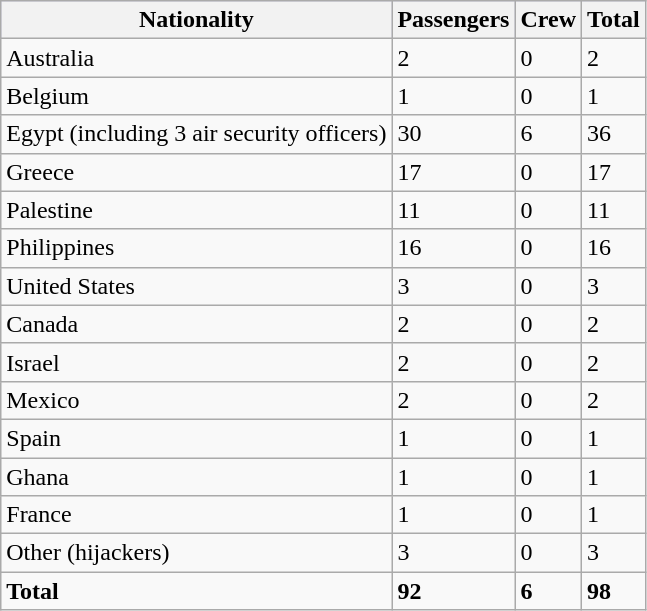<table class="wikitable">
<tr style="background:#ccf;">
<th>Nationality</th>
<th>Passengers</th>
<th>Crew</th>
<th>Total</th>
</tr>
<tr valign=top>
<td>Australia</td>
<td>2</td>
<td>0</td>
<td>2</td>
</tr>
<tr valign=top>
<td>Belgium</td>
<td>1</td>
<td>0</td>
<td>1</td>
</tr>
<tr valign=top>
<td>Egypt (including 3 air security officers)</td>
<td>30</td>
<td>6</td>
<td>36</td>
</tr>
<tr valign=top>
<td>Greece</td>
<td>17</td>
<td>0</td>
<td>17</td>
</tr>
<tr valign=top>
<td>Palestine</td>
<td>11</td>
<td>0</td>
<td>11</td>
</tr>
<tr valign=top>
<td>Philippines</td>
<td>16</td>
<td>0</td>
<td>16</td>
</tr>
<tr valign=top>
<td>United States</td>
<td>3</td>
<td>0</td>
<td>3</td>
</tr>
<tr valign=top>
<td>Canada</td>
<td>2</td>
<td>0</td>
<td>2</td>
</tr>
<tr valign=top>
<td>Israel</td>
<td>2</td>
<td>0</td>
<td>2</td>
</tr>
<tr valign=top>
<td>Mexico</td>
<td>2</td>
<td>0</td>
<td>2</td>
</tr>
<tr valign=top>
<td>Spain</td>
<td>1</td>
<td>0</td>
<td>1</td>
</tr>
<tr valign=top>
<td>Ghana</td>
<td>1</td>
<td>0</td>
<td>1</td>
</tr>
<tr valign=top>
<td>France</td>
<td>1</td>
<td>0</td>
<td>1</td>
</tr>
<tr valign=top>
<td>Other (hijackers)</td>
<td>3</td>
<td>0</td>
<td>3</td>
</tr>
<tr valign=top>
<td><strong>Total</strong></td>
<td><strong>92</strong></td>
<td><strong>6</strong></td>
<td><strong>98</strong></td>
</tr>
</table>
